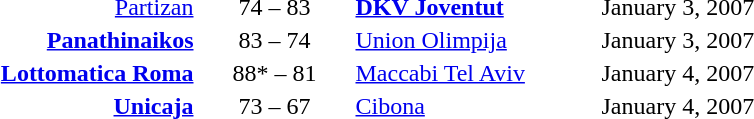<table style="text-align:center">
<tr>
<th width=160></th>
<th width=100></th>
<th width=160></th>
<th width=200></th>
</tr>
<tr>
<td align=right><a href='#'>Partizan</a> </td>
<td>74 – 83</td>
<td align=left> <strong><a href='#'>DKV Joventut</a></strong></td>
<td align=left>January 3, 2007</td>
</tr>
<tr>
<td align=right><strong><a href='#'>Panathinaikos</a></strong> </td>
<td>83 – 74</td>
<td align=left> <a href='#'>Union Olimpija</a></td>
<td align=left>January 3, 2007</td>
</tr>
<tr>
<td align=right><strong><a href='#'>Lottomatica Roma</a></strong> </td>
<td>88* – 81</td>
<td align=left> <a href='#'>Maccabi Tel Aviv</a></td>
<td align=left>January 4, 2007</td>
</tr>
<tr>
<td align=right><strong><a href='#'>Unicaja</a></strong> </td>
<td>73 – 67</td>
<td align=left> <a href='#'>Cibona</a></td>
<td align=left>January 4, 2007</td>
</tr>
</table>
